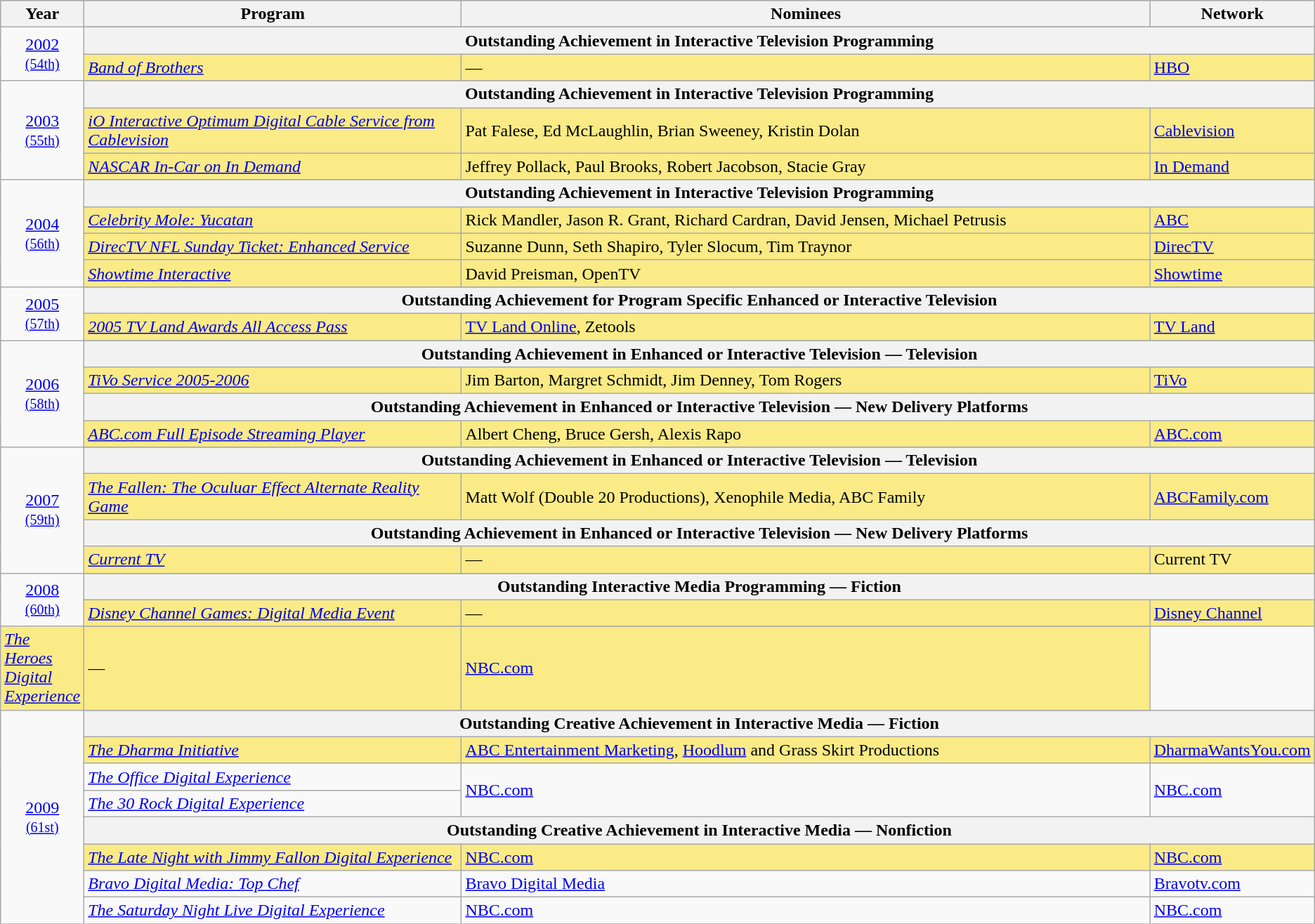<table class="wikitable">
<tr style="background:#bebebe;">
<th width="5%">Year</th>
<th width="30%">Program</th>
<th width="55%">Nominees</th>
<th width="10%">Network</th>
</tr>
<tr>
<td rowspan=3 style="text-align:center"><a href='#'>2002</a><br><small><a href='#'>(54th)</a></small></td>
</tr>
<tr>
<th colspan="3">Outstanding Achievement in Interactive Television Programming</th>
</tr>
<tr style="background:#FAEB86;">
<td><em><a href='#'>Band of Brothers</a></em></td>
<td>—</td>
<td><a href='#'>HBO</a></td>
</tr>
<tr>
<td rowspan=4 style="text-align:center"><a href='#'>2003</a><br><small><a href='#'>(55th)</a></small></td>
</tr>
<tr>
<th colspan="3">Outstanding Achievement in Interactive Television Programming</th>
</tr>
<tr style="background:#FAEB86;">
<td><em><a href='#'>iO Interactive Optimum Digital Cable Service from Cablevision</a></em></td>
<td>Pat Falese, Ed McLaughlin, Brian Sweeney, Kristin Dolan</td>
<td><a href='#'>Cablevision</a></td>
</tr>
<tr style="background:#FAEB86;">
<td><em><a href='#'>NASCAR In-Car on In Demand</a></em></td>
<td>Jeffrey Pollack, Paul Brooks, Robert Jacobson, Stacie Gray</td>
<td><a href='#'>In Demand</a></td>
</tr>
<tr>
<td rowspan=5 style="text-align:center"><a href='#'>2004</a><br><small><a href='#'>(56th)</a></small></td>
</tr>
<tr>
<th colspan="3">Outstanding Achievement in Interactive Television Programming</th>
</tr>
<tr style="background:#FAEB86;">
<td><em><a href='#'>Celebrity Mole: Yucatan</a></em></td>
<td>Rick Mandler, Jason R. Grant, Richard Cardran, David Jensen, Michael Petrusis</td>
<td><a href='#'>ABC</a></td>
</tr>
<tr style="background:#FAEB86;">
<td><em><a href='#'>DirecTV NFL Sunday Ticket: Enhanced Service</a></em></td>
<td>Suzanne Dunn, Seth Shapiro, Tyler Slocum, Tim Traynor</td>
<td><a href='#'>DirecTV</a></td>
</tr>
<tr style="background:#FAEB86;">
<td><em><a href='#'>Showtime Interactive</a></em></td>
<td>David Preisman, OpenTV</td>
<td><a href='#'>Showtime</a></td>
</tr>
<tr>
<td rowspan=3 style="text-align:center"><a href='#'>2005</a><br><small><a href='#'>(57th)</a></small></td>
</tr>
<tr>
<th colspan="3">Outstanding Achievement for Program Specific Enhanced or Interactive Television</th>
</tr>
<tr style="background:#FAEB86;">
<td><em><a href='#'>2005 TV Land Awards All Access Pass</a></em></td>
<td><a href='#'>TV Land Online</a>, Zetools</td>
<td><a href='#'>TV Land</a></td>
</tr>
<tr>
<td rowspan=5 style="text-align:center"><a href='#'>2006</a><br><small><a href='#'>(58th)</a></small></td>
</tr>
<tr>
<th colspan="3">Outstanding Achievement in Enhanced or Interactive Television — Television</th>
</tr>
<tr style="background:#FAEB86;">
<td><em><a href='#'>TiVo Service 2005-2006</a></em></td>
<td>Jim Barton, Margret Schmidt, Jim Denney, Tom Rogers</td>
<td><a href='#'>TiVo</a></td>
</tr>
<tr>
<th colspan="3">Outstanding Achievement in Enhanced or Interactive Television — New Delivery Platforms</th>
</tr>
<tr style="background:#FAEB86;">
<td><em><a href='#'>ABC.com Full Episode Streaming Player</a></em></td>
<td>Albert Cheng, Bruce Gersh, Alexis Rapo</td>
<td><a href='#'>ABC.com</a></td>
</tr>
<tr>
<td rowspan=5 style="text-align:center"><a href='#'>2007</a><br><small><a href='#'>(59th)</a></small></td>
</tr>
<tr>
<th colspan="3">Outstanding Achievement in Enhanced or Interactive Television — Television</th>
</tr>
<tr style="background:#FAEB86;">
<td><em><a href='#'>The Fallen: The Oculuar Effect Alternate Reality Game</a></em></td>
<td>Matt Wolf (Double 20 Productions), Xenophile Media, ABC Family</td>
<td><a href='#'>ABCFamily.com</a></td>
</tr>
<tr>
<th colspan="3">Outstanding Achievement in Enhanced or Interactive Television — New Delivery Platforms</th>
</tr>
<tr style="background:#FAEB86;">
<td><em><a href='#'>Current TV</a></em></td>
<td>—</td>
<td>Current TV</td>
</tr>
<tr>
<td rowspan=4 style="text-align:center"><a href='#'>2008</a><br><small><a href='#'>(60th)</a></small></td>
</tr>
<tr>
<th colspan="3">Outstanding Interactive Media Programming — Fiction</th>
</tr>
<tr style="background:#FAEB86;">
<td><em><a href='#'>Disney Channel Games: Digital Media Event</a></em></td>
<td>—</td>
<td><a href='#'>Disney Channel</a></td>
</tr>
<tr>
</tr>
<tr style="background:#FAEB86;">
<td><em><a href='#'>The Heroes Digital Experience</a></em></td>
<td>—</td>
<td><a href='#'>NBC.com</a></td>
</tr>
<tr>
<td rowspan=9 style="text-align:center"><a href='#'>2009</a><br><small><a href='#'>(61st)</a></small></td>
</tr>
<tr>
<th colspan="4">Outstanding Creative Achievement in Interactive Media — Fiction</th>
</tr>
<tr style="background:#FAEB86;">
<td><em><a href='#'>The Dharma Initiative</a></em></td>
<td><a href='#'>ABC Entertainment Marketing</a>, <a href='#'>Hoodlum</a> and Grass Skirt Productions</td>
<td><a href='#'>DharmaWantsYou.com</a></td>
</tr>
<tr>
<td><em><a href='#'>The Office Digital Experience</a></em></td>
<td rowspan=2><a href='#'>NBC.com</a></td>
<td rowspan=2><a href='#'>NBC.com</a></td>
</tr>
<tr>
<td><em><a href='#'>The 30 Rock Digital Experience</a></em></td>
</tr>
<tr>
<th colspan="4">Outstanding Creative Achievement in Interactive Media — Nonfiction</th>
</tr>
<tr style="background:#FAEB86;">
<td><em><a href='#'>The Late Night with Jimmy Fallon Digital Experience</a></em></td>
<td><a href='#'>NBC.com</a></td>
<td><a href='#'>NBC.com</a></td>
</tr>
<tr>
<td><em><a href='#'>Bravo Digital Media: Top Chef</a></em></td>
<td><a href='#'>Bravo Digital Media</a></td>
<td><a href='#'>Bravotv.com</a></td>
</tr>
<tr>
<td><em><a href='#'>The Saturday Night Live Digital Experience</a></em></td>
<td><a href='#'>NBC.com</a></td>
<td><a href='#'>NBC.com</a></td>
</tr>
<tr>
</tr>
</table>
